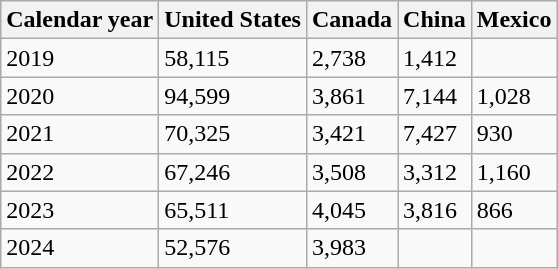<table class="wikitable">
<tr>
<th>Calendar year</th>
<th>United States</th>
<th>Canada</th>
<th>China</th>
<th>Mexico</th>
</tr>
<tr>
<td>2019</td>
<td>58,115</td>
<td>2,738</td>
<td>1,412</td>
<td></td>
</tr>
<tr>
<td>2020</td>
<td>94,599</td>
<td>3,861</td>
<td>7,144</td>
<td>1,028</td>
</tr>
<tr>
<td>2021</td>
<td>70,325</td>
<td>3,421</td>
<td>7,427</td>
<td>930</td>
</tr>
<tr>
<td>2022</td>
<td>67,246</td>
<td>3,508</td>
<td>3,312</td>
<td>1,160</td>
</tr>
<tr>
<td>2023</td>
<td>65,511</td>
<td>4,045</td>
<td>3,816</td>
<td>866</td>
</tr>
<tr>
<td>2024</td>
<td>52,576</td>
<td>3,983</td>
<td></td>
<td></td>
</tr>
</table>
